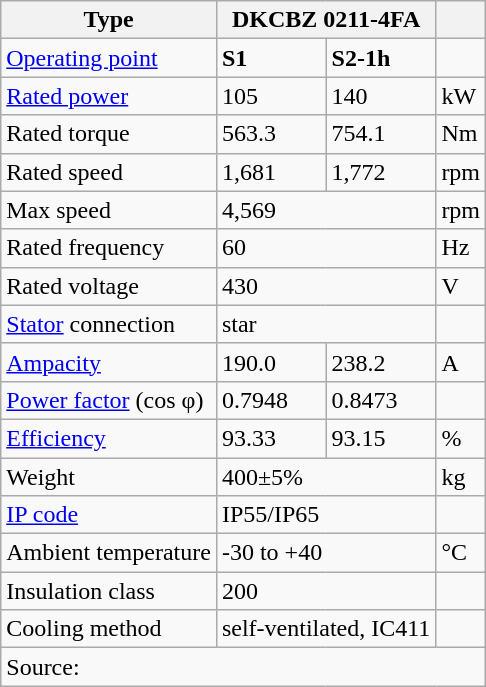<table class="wikitable">
<tr>
<th>Type</th>
<th colspan="2">DKCBZ 0211-4FA</th>
<th></th>
</tr>
<tr>
<td><a href='#'>Operating point</a></td>
<td><strong>S1</strong></td>
<td><strong>S2-1h</strong></td>
<td></td>
</tr>
<tr>
<td><a href='#'>Rated power</a></td>
<td>105</td>
<td>140</td>
<td>kW</td>
</tr>
<tr>
<td>Rated torque</td>
<td>563.3</td>
<td>754.1</td>
<td>Nm</td>
</tr>
<tr>
<td>Rated speed</td>
<td>1,681</td>
<td>1,772</td>
<td>rpm</td>
</tr>
<tr>
<td>Max speed</td>
<td colspan="2">4,569</td>
<td>rpm</td>
</tr>
<tr>
<td>Rated frequency</td>
<td colspan="2">60</td>
<td>Hz</td>
</tr>
<tr>
<td>Rated voltage</td>
<td colspan="2">430</td>
<td>V</td>
</tr>
<tr>
<td><a href='#'>Stator</a> connection</td>
<td colspan="2">star</td>
<td></td>
</tr>
<tr>
<td><a href='#'>Ampacity</a></td>
<td>190.0</td>
<td>238.2</td>
<td>A</td>
</tr>
<tr>
<td><a href='#'>Power factor</a> (cos φ)</td>
<td>0.7948</td>
<td>0.8473</td>
<td></td>
</tr>
<tr>
<td><a href='#'>Efficiency</a></td>
<td>93.33</td>
<td>93.15</td>
<td>%</td>
</tr>
<tr>
<td>Weight</td>
<td colspan="2">400±5%</td>
<td>kg</td>
</tr>
<tr>
<td><a href='#'>IP code</a></td>
<td colspan="2">IP55/IP65</td>
<td></td>
</tr>
<tr>
<td>Ambient temperature</td>
<td colspan="2">-30 to +40</td>
<td>°C</td>
</tr>
<tr>
<td>Insulation class</td>
<td colspan="2">200</td>
<td></td>
</tr>
<tr>
<td>Cooling method</td>
<td colspan="2">self-ventilated, IC411</td>
<td></td>
</tr>
<tr>
<td colspan="4">Source:</td>
</tr>
</table>
